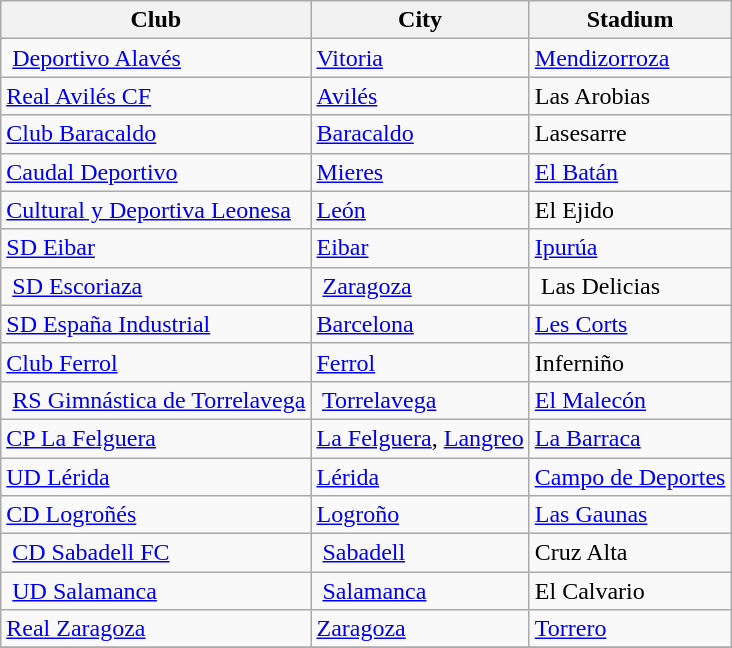<table class="wikitable sortable" style="text-align: left;">
<tr>
<th>Club</th>
<th>City</th>
<th>Stadium</th>
</tr>
<tr>
<td> <a href='#'>Deportivo Alavés</a></td>
<td><a href='#'>Vitoria</a></td>
<td><a href='#'>Mendizorroza</a></td>
</tr>
<tr>
<td><a href='#'>Real Avilés CF</a></td>
<td><a href='#'>Avilés</a></td>
<td>Las Arobias</td>
</tr>
<tr>
<td><a href='#'>Club Baracaldo</a></td>
<td><a href='#'>Baracaldo</a></td>
<td>Lasesarre</td>
</tr>
<tr>
<td><a href='#'>Caudal Deportivo</a></td>
<td><a href='#'>Mieres</a></td>
<td><a href='#'>El Batán</a></td>
</tr>
<tr>
<td><a href='#'>Cultural y Deportiva Leonesa</a></td>
<td><a href='#'>León</a></td>
<td>El Ejido</td>
</tr>
<tr>
<td><a href='#'>SD Eibar</a></td>
<td><a href='#'>Eibar</a></td>
<td><a href='#'>Ipurúa</a></td>
</tr>
<tr>
<td> <a href='#'>SD Escoriaza</a></td>
<td> <a href='#'>Zaragoza</a></td>
<td> Las Delicias</td>
</tr>
<tr>
<td><a href='#'>SD España Industrial</a></td>
<td><a href='#'>Barcelona</a></td>
<td><a href='#'>Les Corts</a></td>
</tr>
<tr>
<td><a href='#'>Club Ferrol</a></td>
<td><a href='#'>Ferrol</a></td>
<td>Inferniño</td>
</tr>
<tr>
<td> <a href='#'>RS Gimnástica de Torrelavega</a></td>
<td> <a href='#'>Torrelavega</a></td>
<td><a href='#'>El Malecón</a></td>
</tr>
<tr>
<td><a href='#'>CP La Felguera</a></td>
<td><a href='#'>La Felguera</a>, <a href='#'>Langreo</a></td>
<td><a href='#'>La Barraca</a></td>
</tr>
<tr>
<td><a href='#'>UD Lérida</a></td>
<td><a href='#'>Lérida</a></td>
<td><a href='#'>Campo de Deportes</a></td>
</tr>
<tr>
<td><a href='#'>CD Logroñés</a></td>
<td><a href='#'>Logroño</a></td>
<td><a href='#'>Las Gaunas</a></td>
</tr>
<tr>
<td> <a href='#'>CD Sabadell FC</a></td>
<td> <a href='#'>Sabadell</a></td>
<td>Cruz Alta</td>
</tr>
<tr>
<td> <a href='#'>UD Salamanca</a></td>
<td> <a href='#'>Salamanca</a></td>
<td>El Calvario</td>
</tr>
<tr>
<td><a href='#'>Real Zaragoza</a></td>
<td><a href='#'>Zaragoza</a></td>
<td><a href='#'>Torrero</a></td>
</tr>
<tr>
</tr>
</table>
